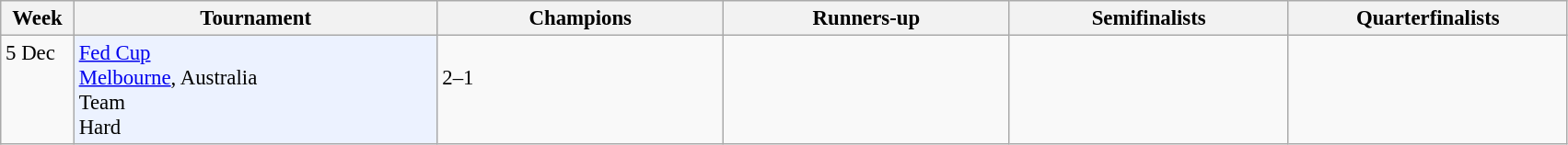<table class=wikitable style=font-size:95%>
<tr>
<th style="width:46px;">Week</th>
<th style="width:256px;">Tournament</th>
<th style="width:200px;">Champions</th>
<th style="width:200px;">Runners-up</th>
<th style="width:195px;">Semifinalists</th>
<th style="width:195px;">Quarterfinalists</th>
</tr>
<tr valign=top>
<td>5 Dec</td>
<td bgcolor="#ECF2FF"><a href='#'>Fed Cup</a><br><a href='#'>Melbourne</a>, Australia<br>Team <br>Hard<br></td>
<td> <br> 2–1</td>
<td> <br></td>
<td> <br></td>
<td> <br> <br> <br></td>
</tr>
</table>
